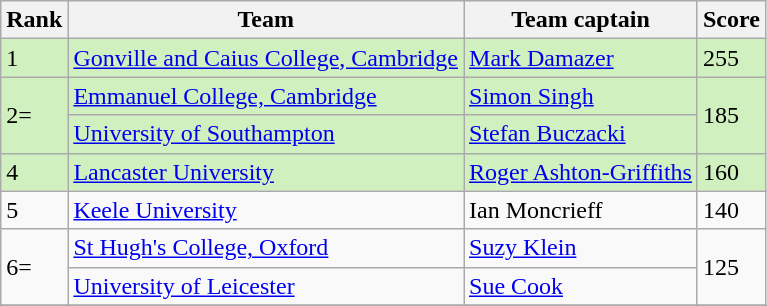<table class="wikitable">
<tr>
<th>Rank</th>
<th>Team</th>
<th>Team captain</th>
<th>Score</th>
</tr>
<tr bgcolor="#D0F0C0">
<td>1</td>
<td><a href='#'>Gonville and Caius College, Cambridge</a></td>
<td><a href='#'>Mark Damazer</a></td>
<td>255</td>
</tr>
<tr bgcolor="#D0F0C0">
<td rowspan=2>2=</td>
<td><a href='#'>Emmanuel College, Cambridge</a></td>
<td><a href='#'>Simon Singh</a></td>
<td rowspan=2>185</td>
</tr>
<tr bgcolor="#D0F0C0">
<td><a href='#'>University of Southampton</a></td>
<td><a href='#'>Stefan Buczacki</a></td>
</tr>
<tr bgcolor="#D0F0C0">
<td>4</td>
<td><a href='#'>Lancaster University</a></td>
<td><a href='#'>Roger Ashton-Griffiths</a></td>
<td>160</td>
</tr>
<tr>
<td>5</td>
<td><a href='#'>Keele University</a></td>
<td>Ian Moncrieff</td>
<td>140</td>
</tr>
<tr>
<td rowspan=2>6=</td>
<td><a href='#'>St Hugh's College, Oxford</a></td>
<td><a href='#'>Suzy Klein</a></td>
<td rowspan=2>125</td>
</tr>
<tr>
<td><a href='#'>University of Leicester</a></td>
<td><a href='#'>Sue Cook</a></td>
</tr>
<tr>
</tr>
</table>
